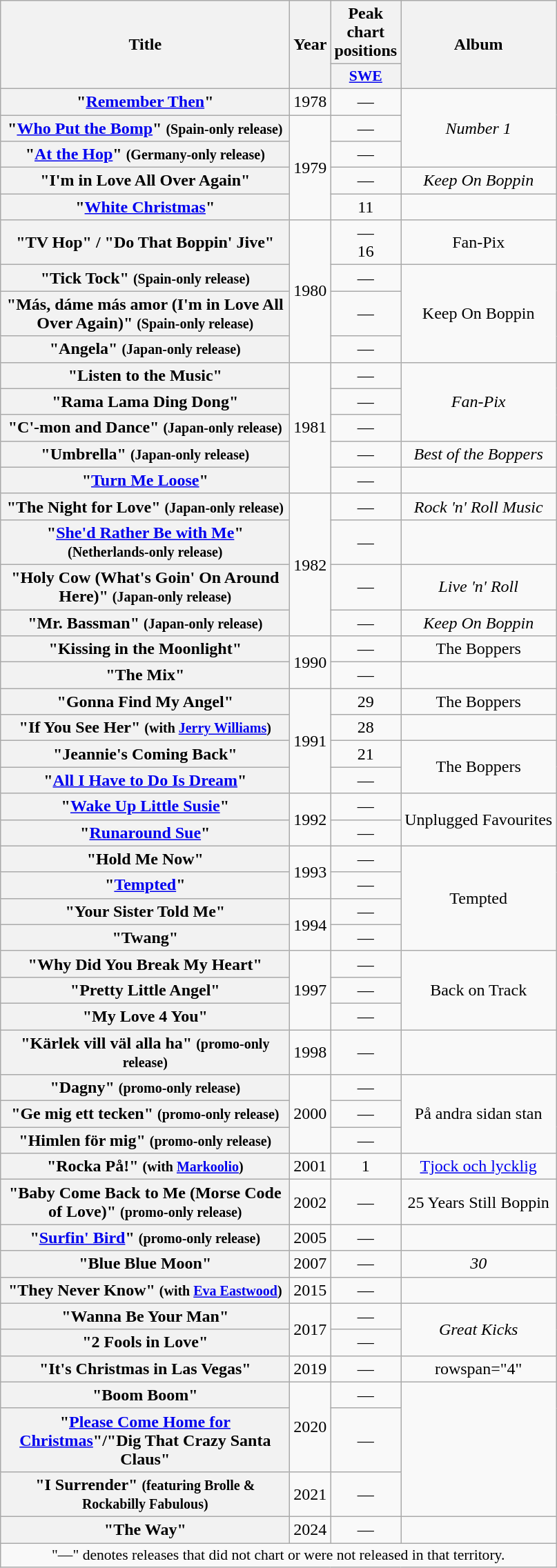<table class="wikitable plainrowheaders" style="text-align:center;">
<tr>
<th rowspan="2" scope="col" style="width:17em;">Title</th>
<th rowspan="2" scope="col" style="width:2em;">Year</th>
<th>Peak chart positions</th>
<th rowspan="2">Album</th>
</tr>
<tr>
<th scope="col" style="width:2em;font-size:90%;"><a href='#'>SWE</a><br></th>
</tr>
<tr>
<th scope="row">"<a href='#'>Remember Then</a>"</th>
<td>1978</td>
<td>—</td>
<td rowspan="3"><em>Number 1</em></td>
</tr>
<tr>
<th scope="row">"<a href='#'>Who Put the Bomp</a>" <small>(Spain-only release)</small></th>
<td rowspan="4">1979</td>
<td>—</td>
</tr>
<tr>
<th scope="row">"<a href='#'>At the Hop</a>" <small>(Germany-only release)</small></th>
<td>—</td>
</tr>
<tr>
<th scope="row">"I'm in Love All Over Again"</th>
<td>—</td>
<td><em>Keep On Boppin<strong></td>
</tr>
<tr>
<th scope="row">"<a href='#'>White Christmas</a>"</th>
<td>11</td>
<td></td>
</tr>
<tr>
<th scope="row">"TV Hop" / "Do That Boppin' Jive"</th>
<td rowspan="4">1980</td>
<td>—<br>16</td>
<td></em>Fan-Pix<em></td>
</tr>
<tr>
<th scope="row">"Tick Tock" <small>(Spain-only release)</small></th>
<td>—</td>
<td rowspan="3"></em>Keep On Boppin</strong></td>
</tr>
<tr>
<th scope="row">"Más, dáme más amor (I'm in Love All Over Again)" <small>(Spain-only release)</small></th>
<td>—</td>
</tr>
<tr>
<th scope="row">"Angela" <small>(Japan-only release)</small></th>
<td>—</td>
</tr>
<tr>
<th scope="row">"Listen to the Music"</th>
<td rowspan="5">1981</td>
<td>—</td>
<td rowspan="3"><em>Fan-Pix</em></td>
</tr>
<tr>
<th scope="row">"Rama Lama Ding Dong"</th>
<td>—</td>
</tr>
<tr>
<th scope="row">"C'-mon and Dance" <small>(Japan-only release)</small></th>
<td>—</td>
</tr>
<tr>
<th scope="row">"Umbrella" <small>(Japan-only release)</small></th>
<td>—</td>
<td><em>Best of the Boppers</em></td>
</tr>
<tr>
<th scope="row">"<a href='#'>Turn Me Loose</a>"</th>
<td>—</td>
<td></td>
</tr>
<tr>
<th scope="row">"The Night for Love" <small>(Japan-only release)</small></th>
<td rowspan="4">1982</td>
<td>—</td>
<td><em>Rock 'n' Roll Music</em></td>
</tr>
<tr>
<th scope="row">"<a href='#'>She'd Rather Be with Me</a>" <small>(Netherlands-only release)</small></th>
<td>—</td>
<td></td>
</tr>
<tr>
<th scope="row">"Holy Cow (What's Goin' On Around Here)" <small>(Japan-only release)</small></th>
<td>—</td>
<td><em>Live 'n' Roll</em></td>
</tr>
<tr>
<th scope="row">"Mr. Bassman" <small>(Japan-only release)</small></th>
<td>—</td>
<td><em>Keep On Boppin<strong></td>
</tr>
<tr>
<th scope="row">"Kissing in the Moonlight"</th>
<td rowspan="2">1990</td>
<td>—</td>
<td></em>The Boppers<em></td>
</tr>
<tr>
<th scope="row">"The Mix"</th>
<td>—</td>
<td></td>
</tr>
<tr>
<th scope="row">"Gonna Find My Angel"</th>
<td rowspan="4">1991</td>
<td>29</td>
<td></em>The Boppers<em></td>
</tr>
<tr>
<th scope="row">"If You See Her" <small>(with <a href='#'>Jerry Williams</a>)</small></th>
<td>28</td>
<td></td>
</tr>
<tr>
<th scope="row">"Jeannie's Coming Back"</th>
<td>21</td>
<td rowspan="2"></em>The Boppers<em></td>
</tr>
<tr>
<th scope="row">"<a href='#'>All I Have to Do Is Dream</a>"</th>
<td>—</td>
</tr>
<tr>
<th scope="row">"<a href='#'>Wake Up Little Susie</a>"</th>
<td rowspan="2">1992</td>
<td>—</td>
<td rowspan="2"></em>Unplugged Favourites<em></td>
</tr>
<tr>
<th scope="row">"<a href='#'>Runaround Sue</a>"</th>
<td>—</td>
</tr>
<tr>
<th scope="row">"Hold Me Now"</th>
<td rowspan="2">1993</td>
<td>—</td>
<td rowspan="4"></em>Tempted<em></td>
</tr>
<tr>
<th scope="row">"<a href='#'>Tempted</a>"</th>
<td>—</td>
</tr>
<tr>
<th scope="row">"Your Sister Told Me"</th>
<td rowspan="2">1994</td>
<td>—</td>
</tr>
<tr>
<th scope="row">"Twang"</th>
<td>—</td>
</tr>
<tr>
<th scope="row">"Why Did You Break My Heart"</th>
<td rowspan="3">1997</td>
<td>—</td>
<td rowspan="3"></em>Back on Track<em></td>
</tr>
<tr>
<th scope="row">"Pretty Little Angel"</th>
<td>—</td>
</tr>
<tr>
<th scope="row">"My Love 4 You"</th>
<td>—</td>
</tr>
<tr>
<th scope="row">"Kärlek vill väl alla ha" <small>(promo-only release)</small></th>
<td>1998</td>
<td>—</td>
<td></td>
</tr>
<tr>
<th scope="row">"Dagny" <small>(promo-only release)</small></th>
<td rowspan="3">2000</td>
<td>—</td>
<td rowspan="3"></em>På andra sidan stan<em></td>
</tr>
<tr>
<th scope="row">"Ge mig ett tecken" <small>(promo-only release)</small></th>
<td>—</td>
</tr>
<tr>
<th scope="row">"Himlen för mig" <small>(promo-only release)</small></th>
<td>—</td>
</tr>
<tr>
<th scope="row">"Rocka På!" <small>(with <a href='#'>Markoolio</a>)</small></th>
<td>2001</td>
<td>1</td>
<td></em><a href='#'>Tjock och lycklig</a><em></td>
</tr>
<tr>
<th scope="row">"Baby Come Back to Me (Morse Code of Love)" <small>(promo-only release)</small></th>
<td>2002</td>
<td>—</td>
<td></em>25 Years Still Boppin</strong></td>
</tr>
<tr>
<th scope="row">"<a href='#'>Surfin' Bird</a>" <small>(promo-only release)</small></th>
<td>2005</td>
<td>—</td>
<td></td>
</tr>
<tr>
<th scope="row">"Blue Blue Moon"</th>
<td>2007</td>
<td>—</td>
<td><em>30</em></td>
</tr>
<tr>
<th scope="row">"They Never Know" <small>(with <a href='#'>Eva Eastwood</a>)</small></th>
<td>2015</td>
<td>—</td>
<td></td>
</tr>
<tr>
<th scope="row">"Wanna Be Your Man"</th>
<td rowspan="2">2017</td>
<td>—</td>
<td rowspan="2"><em>Great Kicks</em></td>
</tr>
<tr>
<th scope="row">"2 Fools in Love"</th>
<td>—</td>
</tr>
<tr>
<th scope="row">"It's Christmas in Las Vegas"</th>
<td>2019</td>
<td>—</td>
<td>rowspan="4" </td>
</tr>
<tr>
<th scope="row">"Boom Boom"</th>
<td rowspan="2">2020</td>
<td>—</td>
</tr>
<tr>
<th scope="row">"<a href='#'>Please Come Home for Christmas</a>"/"Dig That Crazy Santa Claus"</th>
<td>—</td>
</tr>
<tr>
<th scope="row">"I Surrender" <small>(featuring Brolle & Rockabilly Fabulous)</small></th>
<td>2021</td>
<td>—</td>
</tr>
<tr>
<th scope="row">"The Way"</th>
<td>2024</td>
<td>—</td>
<td></td>
</tr>
<tr>
<td colspan="4" style="font-size:90%">"—" denotes releases that did not chart or were not released in that territory.</td>
</tr>
</table>
